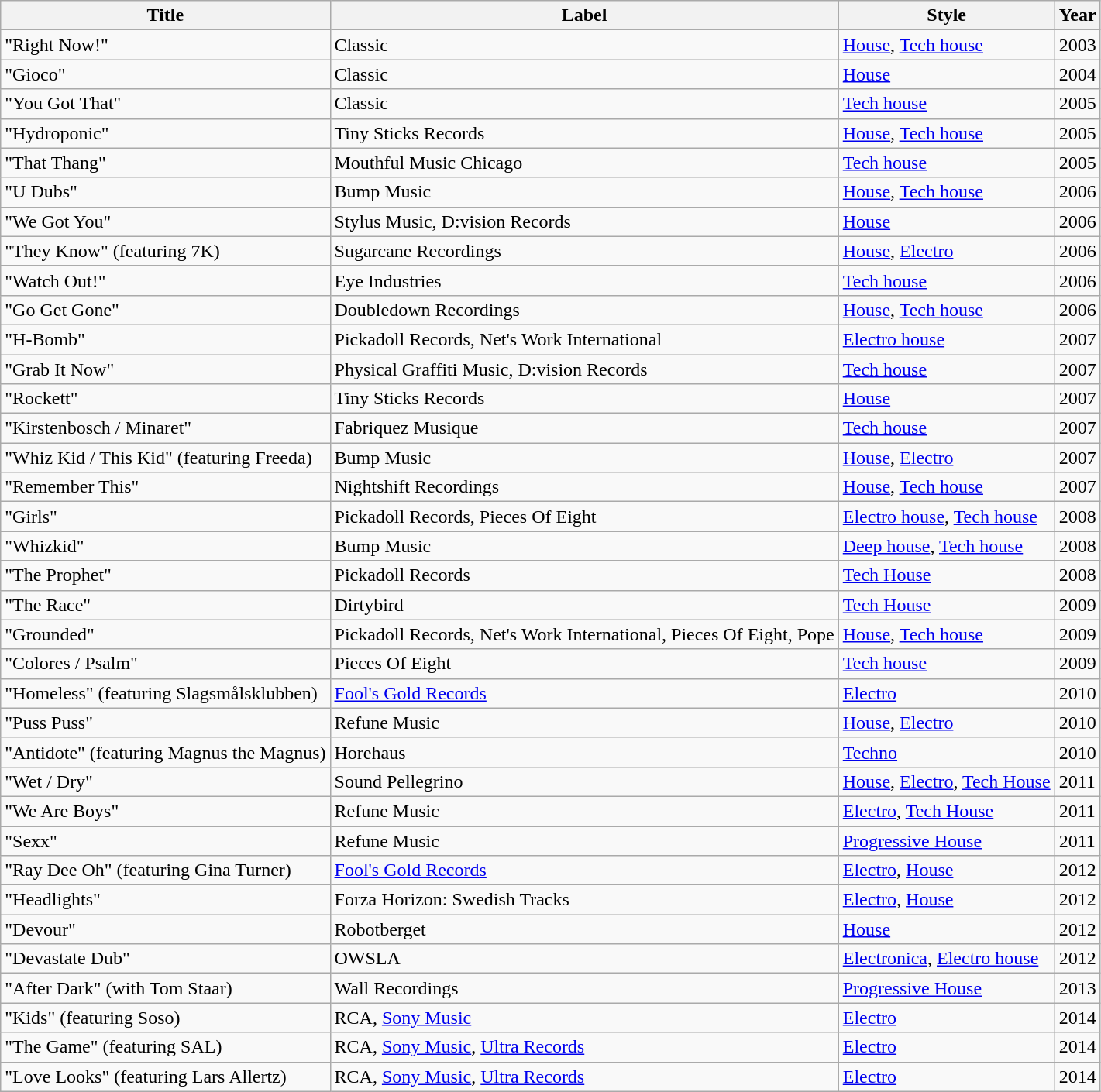<table class="wikitable sortable">
<tr>
<th>Title</th>
<th>Label</th>
<th>Style</th>
<th>Year</th>
</tr>
<tr>
<td>"Right Now!"</td>
<td>Classic</td>
<td><a href='#'>House</a>, <a href='#'>Tech house</a></td>
<td>2003</td>
</tr>
<tr>
<td>"Gioco"</td>
<td>Classic</td>
<td><a href='#'>House</a></td>
<td>2004</td>
</tr>
<tr>
<td>"You Got That"</td>
<td>Classic</td>
<td><a href='#'>Tech house</a></td>
<td>2005</td>
</tr>
<tr>
<td>"Hydroponic"</td>
<td>Tiny Sticks Records</td>
<td><a href='#'>House</a>, <a href='#'>Tech house</a></td>
<td>2005</td>
</tr>
<tr>
<td>"That Thang"</td>
<td>Mouthful Music Chicago</td>
<td><a href='#'>Tech house</a></td>
<td>2005</td>
</tr>
<tr>
<td>"U Dubs"</td>
<td>Bump Music</td>
<td><a href='#'>House</a>, <a href='#'>Tech house</a></td>
<td>2006</td>
</tr>
<tr>
<td>"We Got You"</td>
<td>Stylus Music, D:vision Records</td>
<td><a href='#'>House</a></td>
<td>2006</td>
</tr>
<tr>
<td>"They Know" (featuring 7K)</td>
<td>Sugarcane Recordings</td>
<td><a href='#'>House</a>, <a href='#'>Electro</a></td>
<td>2006</td>
</tr>
<tr>
<td>"Watch Out!"</td>
<td>Eye Industries</td>
<td><a href='#'>Tech house</a></td>
<td>2006</td>
</tr>
<tr>
<td>"Go Get Gone"</td>
<td>Doubledown Recordings</td>
<td><a href='#'>House</a>, <a href='#'>Tech house</a></td>
<td>2006</td>
</tr>
<tr>
<td>"H-Bomb"</td>
<td>Pickadoll Records, Net's Work International</td>
<td><a href='#'>Electro house</a></td>
<td>2007</td>
</tr>
<tr>
<td>"Grab It Now"</td>
<td>Physical Graffiti Music, D:vision Records</td>
<td><a href='#'>Tech house</a></td>
<td>2007</td>
</tr>
<tr>
<td>"Rockett"</td>
<td>Tiny Sticks Records</td>
<td><a href='#'>House</a></td>
<td>2007</td>
</tr>
<tr>
<td>"Kirstenbosch / Minaret"</td>
<td>Fabriquez Musique</td>
<td><a href='#'>Tech house</a></td>
<td>2007</td>
</tr>
<tr>
<td>"Whiz Kid / This Kid" (featuring Freeda)</td>
<td>Bump Music</td>
<td><a href='#'>House</a>, <a href='#'>Electro</a></td>
<td>2007</td>
</tr>
<tr>
<td>"Remember This"</td>
<td>Nightshift Recordings</td>
<td><a href='#'>House</a>, <a href='#'>Tech house</a></td>
<td>2007</td>
</tr>
<tr>
<td>"Girls"</td>
<td>Pickadoll Records, Pieces Of Eight</td>
<td><a href='#'>Electro house</a>, <a href='#'>Tech house</a></td>
<td>2008</td>
</tr>
<tr>
<td>"Whizkid"</td>
<td>Bump Music</td>
<td><a href='#'>Deep house</a>, <a href='#'>Tech house</a></td>
<td>2008</td>
</tr>
<tr>
<td>"The Prophet"</td>
<td>Pickadoll Records</td>
<td><a href='#'>Tech House</a></td>
<td>2008</td>
</tr>
<tr>
<td>"The Race"</td>
<td>Dirtybird</td>
<td><a href='#'>Tech House</a></td>
<td>2009</td>
</tr>
<tr>
<td>"Grounded"</td>
<td>Pickadoll Records, Net's Work International, Pieces Of Eight, Pope</td>
<td><a href='#'>House</a>, <a href='#'>Tech house</a></td>
<td>2009</td>
</tr>
<tr>
<td>"Colores / Psalm"</td>
<td>Pieces Of Eight</td>
<td><a href='#'>Tech house</a></td>
<td>2009</td>
</tr>
<tr>
<td>"Homeless" (featuring Slagsmålsklubben)</td>
<td><a href='#'>Fool's Gold Records</a></td>
<td><a href='#'>Electro</a></td>
<td>2010</td>
</tr>
<tr>
<td>"Puss Puss"</td>
<td>Refune Music</td>
<td><a href='#'>House</a>, <a href='#'>Electro</a></td>
<td>2010</td>
</tr>
<tr>
<td>"Antidote" (featuring Magnus the Magnus)</td>
<td>Horehaus</td>
<td><a href='#'>Techno</a></td>
<td>2010</td>
</tr>
<tr>
<td>"Wet / Dry"</td>
<td>Sound Pellegrino</td>
<td><a href='#'>House</a>, <a href='#'>Electro</a>, <a href='#'>Tech House</a></td>
<td>2011</td>
</tr>
<tr>
<td>"We Are Boys"</td>
<td>Refune Music</td>
<td><a href='#'>Electro</a>, <a href='#'>Tech House</a></td>
<td>2011</td>
</tr>
<tr>
<td>"Sexx"</td>
<td>Refune Music</td>
<td><a href='#'>Progressive House</a></td>
<td>2011</td>
</tr>
<tr>
<td>"Ray Dee Oh" (featuring Gina Turner)</td>
<td><a href='#'>Fool's Gold Records</a></td>
<td><a href='#'>Electro</a>, <a href='#'>House</a></td>
<td>2012</td>
</tr>
<tr>
<td>"Headlights"</td>
<td>Forza Horizon: Swedish Tracks</td>
<td><a href='#'>Electro</a>, <a href='#'>House</a></td>
<td>2012</td>
</tr>
<tr>
<td>"Devour"</td>
<td>Robotberget</td>
<td><a href='#'>House</a></td>
<td>2012</td>
</tr>
<tr>
<td>"Devastate Dub"</td>
<td>OWSLA</td>
<td><a href='#'>Electronica</a>, <a href='#'>Electro house</a></td>
<td>2012</td>
</tr>
<tr>
<td>"After Dark" (with Tom Staar)</td>
<td>Wall Recordings</td>
<td><a href='#'>Progressive House</a></td>
<td>2013</td>
</tr>
<tr>
<td>"Kids" (featuring Soso)</td>
<td>RCA, <a href='#'>Sony Music</a></td>
<td><a href='#'>Electro</a></td>
<td>2014</td>
</tr>
<tr>
<td>"The Game" (featuring SAL)</td>
<td>RCA, <a href='#'>Sony Music</a>, <a href='#'>Ultra Records</a></td>
<td><a href='#'>Electro</a></td>
<td>2014</td>
</tr>
<tr>
<td>"Love Looks" (featuring Lars Allertz)</td>
<td>RCA, <a href='#'>Sony Music</a>, <a href='#'>Ultra Records</a></td>
<td><a href='#'>Electro</a></td>
<td>2014</td>
</tr>
</table>
